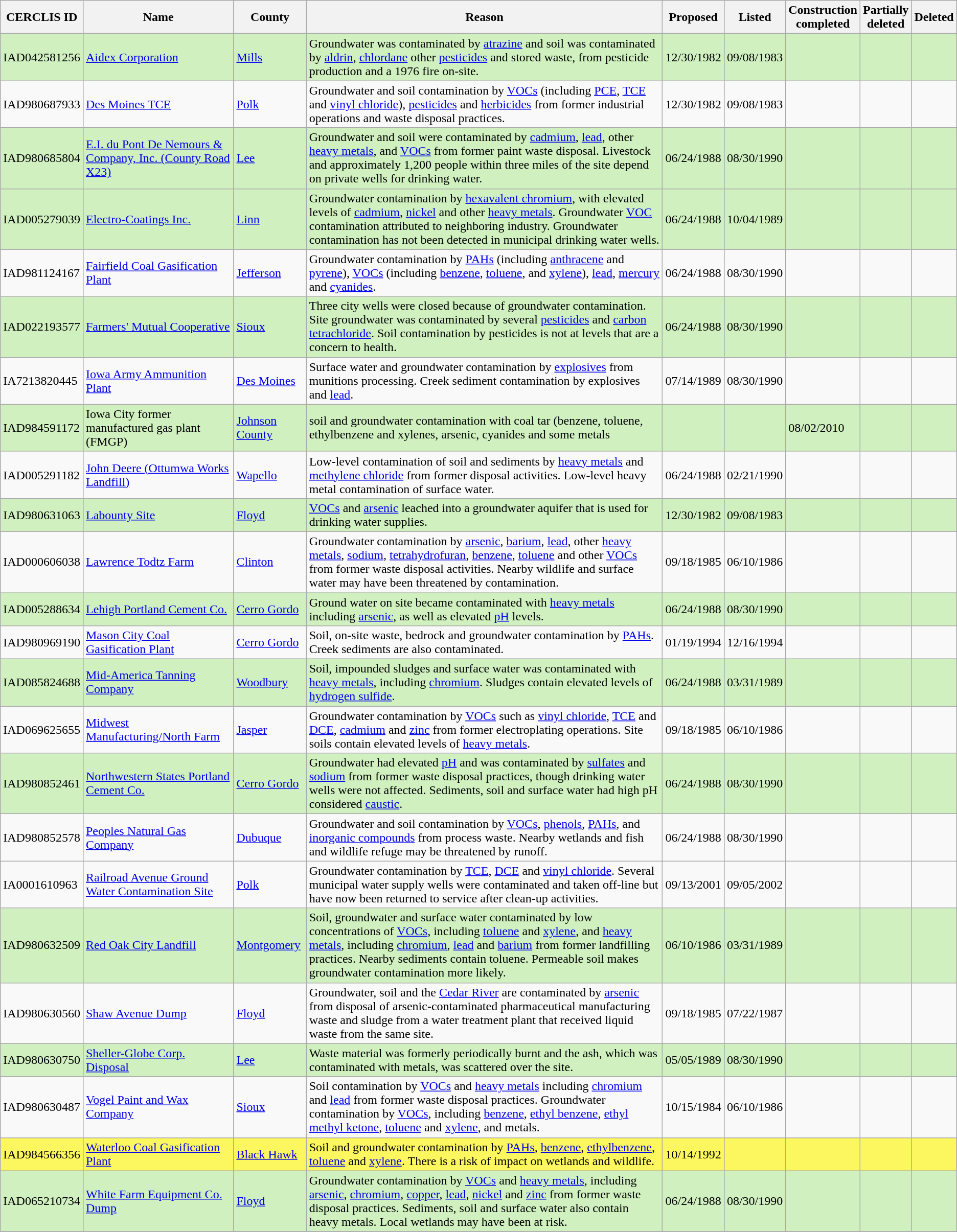<table class="wikitable sortable">
<tr>
<th>CERCLIS ID</th>
<th>Name</th>
<th>County</th>
<th>Reason</th>
<th>Proposed</th>
<th>Listed</th>
<th>Construction<br>completed</th>
<th>Partially<br>deleted</th>
<th>Deleted</th>
</tr>
<tr style="background:#d0f0c0">
<td>IAD042581256</td>
<td><a href='#'>Aidex Corporation</a></td>
<td><a href='#'>Mills</a></td>
<td>Groundwater was contaminated by <a href='#'>atrazine</a> and soil was contaminated by <a href='#'>aldrin</a>, <a href='#'>chlordane</a> other <a href='#'>pesticides</a> and stored waste, from pesticide production and a 1976 fire on-site.</td>
<td>12/30/1982</td>
<td>09/08/1983</td>
<td></td>
<td></td>
<td></td>
</tr>
<tr>
<td>IAD980687933</td>
<td><a href='#'>Des Moines TCE</a></td>
<td><a href='#'>Polk</a></td>
<td>Groundwater and soil contamination by <a href='#'>VOCs</a> (including <a href='#'>PCE</a>, <a href='#'>TCE</a> and <a href='#'>vinyl chloride</a>), <a href='#'>pesticides</a> and <a href='#'>herbicides</a> from former industrial operations and waste disposal practices.</td>
<td>12/30/1982</td>
<td>09/08/1983</td>
<td></td>
<td></td>
<td></td>
</tr>
<tr style="background:#d0f0c0">
<td>IAD980685804</td>
<td><a href='#'>E.I. du Pont De Nemours & Company, Inc. (County Road X23)</a></td>
<td><a href='#'>Lee</a></td>
<td>Groundwater and soil were contaminated by <a href='#'>cadmium</a>, <a href='#'>lead</a>, other <a href='#'>heavy metals</a>, and <a href='#'>VOCs</a> from former paint waste disposal.  Livestock and approximately 1,200 people within three miles of the site depend on private wells for drinking water.</td>
<td>06/24/1988</td>
<td>08/30/1990</td>
<td></td>
<td></td>
<td></td>
</tr>
<tr style="background:#d0f0c0">
<td>IAD005279039</td>
<td><a href='#'>Electro-Coatings Inc.</a></td>
<td><a href='#'>Linn</a></td>
<td>Groundwater contamination by <a href='#'>hexavalent chromium</a>, with elevated levels of <a href='#'>cadmium</a>, <a href='#'>nickel</a> and other <a href='#'>heavy metals</a>.  Groundwater <a href='#'>VOC</a> contamination attributed to neighboring industry.  Groundwater contamination has not been detected in municipal drinking water wells.</td>
<td>06/24/1988</td>
<td>10/04/1989</td>
<td></td>
<td></td>
<td></td>
</tr>
<tr>
<td>IAD981124167</td>
<td><a href='#'>Fairfield Coal Gasification Plant</a></td>
<td><a href='#'>Jefferson</a></td>
<td>Groundwater contamination by <a href='#'>PAHs</a> (including <a href='#'>anthracene</a> and <a href='#'>pyrene</a>), <a href='#'>VOCs</a> (including <a href='#'>benzene</a>, <a href='#'>toluene</a>, and <a href='#'>xylene</a>), <a href='#'>lead</a>, <a href='#'>mercury</a> and <a href='#'>cyanides</a>.</td>
<td>06/24/1988</td>
<td>08/30/1990</td>
<td></td>
<td></td>
<td></td>
</tr>
<tr style="background:#d0f0c0">
<td>IAD022193577</td>
<td><a href='#'>Farmers' Mutual Cooperative</a></td>
<td><a href='#'>Sioux</a></td>
<td>Three city wells were closed because of groundwater contamination.  Site groundwater was contaminated by several <a href='#'>pesticides</a> and <a href='#'>carbon tetrachloride</a>.  Soil contamination by pesticides is not at levels that are a concern to health.</td>
<td>06/24/1988</td>
<td>08/30/1990</td>
<td></td>
<td></td>
<td></td>
</tr>
<tr>
<td>IA7213820445</td>
<td><a href='#'>Iowa Army Ammunition Plant</a></td>
<td><a href='#'>Des Moines</a></td>
<td>Surface water and groundwater contamination by <a href='#'>explosives</a> from munitions processing.  Creek sediment contamination by explosives and <a href='#'>lead</a>.</td>
<td>07/14/1989</td>
<td>08/30/1990</td>
<td></td>
<td></td>
<td></td>
</tr>
<tr style="background:#d0f0c0">
<td>IAD984591172</td>
<td>Iowa City  former manufactured gas plant (FMGP)</td>
<td><a href='#'>Johnson County</a></td>
<td>soil and groundwater contamination with coal tar (benzene, toluene, ethylbenzene and xylenes, arsenic, cyanides and some metals</td>
<td></td>
<td></td>
<td>08/02/2010</td>
<td></td>
<td></td>
</tr>
<tr "background:#d0f0c0">
<td>IAD005291182</td>
<td><a href='#'>John Deere (Ottumwa Works Landfill)</a></td>
<td><a href='#'>Wapello</a></td>
<td>Low-level contamination of soil and sediments by <a href='#'>heavy metals</a> and <a href='#'>methylene chloride</a> from former disposal activities.  Low-level heavy metal contamination of surface water.</td>
<td>06/24/1988</td>
<td>02/21/1990</td>
<td></td>
<td></td>
<td></td>
</tr>
<tr style="background:#d0f0c0">
<td>IAD980631063</td>
<td><a href='#'>Labounty Site</a></td>
<td><a href='#'>Floyd</a></td>
<td><a href='#'>VOCs</a> and <a href='#'>arsenic</a> leached into a groundwater aquifer that is used for drinking water supplies.</td>
<td>12/30/1982</td>
<td>09/08/1983</td>
<td></td>
<td></td>
<td></td>
</tr>
<tr>
<td>IAD000606038</td>
<td><a href='#'>Lawrence Todtz Farm</a></td>
<td><a href='#'>Clinton</a></td>
<td>Groundwater contamination by <a href='#'>arsenic</a>, <a href='#'>barium</a>, <a href='#'>lead</a>, other <a href='#'>heavy metals</a>, <a href='#'>sodium</a>, <a href='#'>tetrahydrofuran</a>, <a href='#'>benzene</a>, <a href='#'>toluene</a> and other <a href='#'>VOCs</a> from former waste disposal activities.  Nearby wildlife and surface water may have been threatened by contamination.</td>
<td>09/18/1985</td>
<td>06/10/1986</td>
<td></td>
<td></td>
<td></td>
</tr>
<tr style="background:#d0f0c0">
<td>IAD005288634</td>
<td><a href='#'>Lehigh Portland Cement Co.</a></td>
<td><a href='#'>Cerro Gordo</a></td>
<td>Ground water on site became contaminated with <a href='#'>heavy metals</a> including <a href='#'>arsenic</a>, as well as elevated <a href='#'>pH</a> levels.</td>
<td>06/24/1988</td>
<td>08/30/1990</td>
<td></td>
<td></td>
<td></td>
</tr>
<tr>
<td>IAD980969190</td>
<td><a href='#'>Mason City Coal Gasification Plant</a></td>
<td><a href='#'>Cerro Gordo</a></td>
<td>Soil, on-site waste, bedrock and groundwater contamination by <a href='#'>PAHs</a>.  Creek sediments are also contaminated.</td>
<td>01/19/1994</td>
<td>12/16/1994</td>
<td></td>
<td></td>
<td></td>
</tr>
<tr style="background:#d0f0c0">
<td>IAD085824688</td>
<td><a href='#'>Mid-America Tanning Company</a></td>
<td><a href='#'>Woodbury</a></td>
<td>Soil, impounded sludges and surface water was contaminated with <a href='#'>heavy metals</a>, including <a href='#'>chromium</a>.  Sludges contain elevated levels of <a href='#'>hydrogen sulfide</a>.</td>
<td>06/24/1988</td>
<td>03/31/1989</td>
<td></td>
<td></td>
<td></td>
</tr>
<tr>
<td>IAD069625655</td>
<td><a href='#'>Midwest Manufacturing/North Farm</a></td>
<td><a href='#'>Jasper</a></td>
<td>Groundwater contamination by <a href='#'>VOCs</a> such as <a href='#'>vinyl chloride</a>, <a href='#'>TCE</a> and <a href='#'>DCE</a>, <a href='#'>cadmium</a> and <a href='#'>zinc</a> from former electroplating operations.  Site soils contain elevated levels of <a href='#'>heavy metals</a>.</td>
<td>09/18/1985</td>
<td>06/10/1986</td>
<td></td>
<td></td>
<td></td>
</tr>
<tr style="background:#d0f0c0">
<td>IAD980852461</td>
<td><a href='#'>Northwestern States Portland Cement Co.</a></td>
<td><a href='#'>Cerro Gordo</a></td>
<td>Groundwater had elevated <a href='#'>pH</a> and was contaminated by <a href='#'>sulfates</a> and <a href='#'>sodium</a> from former waste disposal practices, though drinking water wells were not affected.  Sediments, soil and surface water had high pH considered <a href='#'>caustic</a>.</td>
<td>06/24/1988</td>
<td>08/30/1990</td>
<td></td>
<td></td>
<td></td>
</tr>
<tr>
<td>IAD980852578</td>
<td><a href='#'>Peoples Natural Gas Company</a></td>
<td><a href='#'>Dubuque</a></td>
<td>Groundwater and soil contamination by <a href='#'>VOCs</a>, <a href='#'>phenols</a>, <a href='#'>PAHs</a>, and <a href='#'>inorganic compounds</a> from process waste.  Nearby wetlands and fish and wildlife refuge may be threatened by runoff.</td>
<td>06/24/1988</td>
<td>08/30/1990</td>
<td></td>
<td></td>
<td></td>
</tr>
<tr>
<td>IA0001610963</td>
<td><a href='#'>Railroad Avenue Ground Water Contamination Site</a></td>
<td><a href='#'>Polk</a></td>
<td>Groundwater contamination by <a href='#'>TCE</a>, <a href='#'>DCE</a> and <a href='#'>vinyl chloride</a>.  Several municipal water supply wells were contaminated and taken off-line but have now been returned to service after clean-up activities.</td>
<td>09/13/2001</td>
<td>09/05/2002</td>
<td></td>
<td></td>
<td></td>
</tr>
<tr style="background:#d0f0c0">
<td>IAD980632509</td>
<td><a href='#'>Red Oak City Landfill</a></td>
<td><a href='#'>Montgomery</a></td>
<td>Soil, groundwater and surface water contaminated by low concentrations of <a href='#'>VOCs</a>, including <a href='#'>toluene</a> and <a href='#'>xylene</a>, and <a href='#'>heavy metals</a>, including <a href='#'>chromium</a>, <a href='#'>lead</a> and <a href='#'>barium</a> from former landfilling practices.  Nearby sediments contain toluene.  Permeable soil makes groundwater contamination more likely.</td>
<td>06/10/1986</td>
<td>03/31/1989</td>
<td></td>
<td></td>
<td></td>
</tr>
<tr>
<td>IAD980630560</td>
<td><a href='#'>Shaw Avenue Dump</a></td>
<td><a href='#'>Floyd</a></td>
<td>Groundwater, soil and the <a href='#'>Cedar River</a> are contaminated by <a href='#'>arsenic</a> from disposal of arsenic-contaminated pharmaceutical manufacturing waste and sludge from a water treatment plant that received liquid waste from the same site.</td>
<td>09/18/1985</td>
<td>07/22/1987</td>
<td></td>
<td></td>
<td></td>
</tr>
<tr style="background:#d0f0c0">
<td>IAD980630750</td>
<td><a href='#'>Sheller-Globe Corp. Disposal</a></td>
<td><a href='#'>Lee</a></td>
<td>Waste material was formerly periodically burnt and the ash, which was contaminated with metals, was scattered over the site.</td>
<td>05/05/1989</td>
<td>08/30/1990</td>
<td></td>
<td></td>
<td></td>
</tr>
<tr>
<td>IAD980630487</td>
<td><a href='#'>Vogel Paint and Wax Company</a></td>
<td><a href='#'>Sioux</a></td>
<td>Soil contamination by <a href='#'>VOCs</a> and <a href='#'>heavy metals</a> including <a href='#'>chromium</a> and <a href='#'>lead</a> from former waste disposal practices. Groundwater contamination by <a href='#'>VOCs</a>, including <a href='#'>benzene</a>, <a href='#'>ethyl benzene</a>, <a href='#'>ethyl methyl ketone</a>, <a href='#'>toluene</a> and <a href='#'>xylene</a>, and metals.</td>
<td>10/15/1984</td>
<td>06/10/1986</td>
<td></td>
<td></td>
<td></td>
</tr>
<tr style="background:#fcf75e">
<td>IAD984566356</td>
<td><a href='#'>Waterloo Coal Gasification Plant</a></td>
<td><a href='#'>Black Hawk</a></td>
<td>Soil and groundwater contamination by <a href='#'>PAHs</a>, <a href='#'>benzene</a>, <a href='#'>ethylbenzene</a>, <a href='#'>toluene</a> and <a href='#'>xylene</a>.  There is a risk of impact on wetlands and wildlife.</td>
<td>10/14/1992</td>
<td></td>
<td></td>
<td></td>
<td></td>
</tr>
<tr style="background:#d0f0c0">
<td>IAD065210734</td>
<td><a href='#'>White Farm Equipment Co. Dump</a></td>
<td><a href='#'>Floyd</a></td>
<td>Groundwater contamination by <a href='#'>VOCs</a> and <a href='#'>heavy metals</a>, including <a href='#'>arsenic</a>, <a href='#'>chromium</a>, <a href='#'>copper</a>, <a href='#'>lead</a>, <a href='#'>nickel</a> and <a href='#'>zinc</a> from former waste disposal practices.  Sediments, soil and surface water also contain heavy metals.  Local wetlands may have been at risk.</td>
<td>06/24/1988</td>
<td>08/30/1990</td>
<td></td>
<td></td>
<td></td>
</tr>
<tr>
</tr>
</table>
